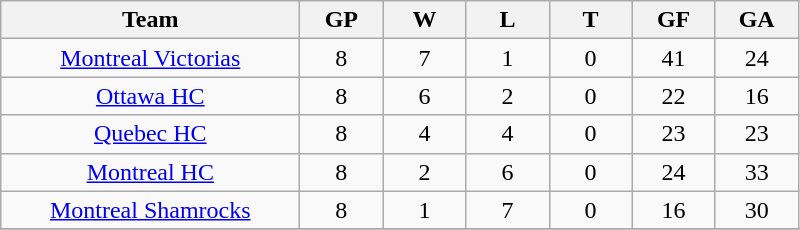<table class="wikitable" style="text-align:center;">
<tr>
<th style="width:12em">Team</th>
<th style="width:3em">GP</th>
<th style="width:3em">W</th>
<th style="width:3em">L</th>
<th style="width:3em">T</th>
<th style="width:3em">GF</th>
<th style="width:3em">GA</th>
</tr>
<tr>
<td><a href='#'>Montreal Victorias</a></td>
<td>8</td>
<td>7</td>
<td>1</td>
<td>0</td>
<td>41</td>
<td>24</td>
</tr>
<tr>
<td><a href='#'>Ottawa HC</a></td>
<td>8</td>
<td>6</td>
<td>2</td>
<td>0</td>
<td>22</td>
<td>16</td>
</tr>
<tr>
<td><a href='#'>Quebec HC</a></td>
<td>8</td>
<td>4</td>
<td>4</td>
<td>0</td>
<td>23</td>
<td>23</td>
</tr>
<tr>
<td><a href='#'>Montreal HC</a></td>
<td>8</td>
<td>2</td>
<td>6</td>
<td>0</td>
<td>24</td>
<td>33</td>
</tr>
<tr>
<td><a href='#'>Montreal Shamrocks</a></td>
<td>8</td>
<td>1</td>
<td>7</td>
<td>0</td>
<td>16</td>
<td>30</td>
</tr>
<tr>
</tr>
</table>
